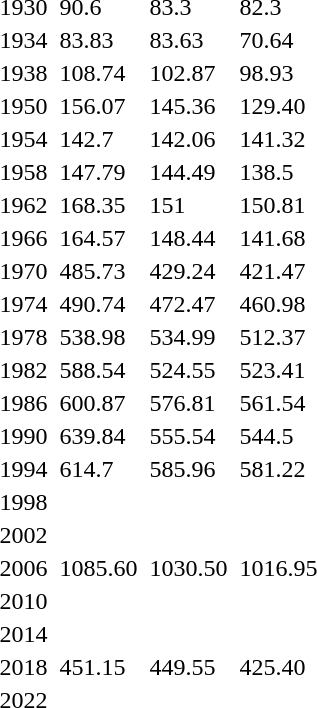<table>
<tr>
<td>1930</td>
<td></td>
<td>90.6</td>
<td></td>
<td>83.3</td>
<td></td>
<td>82.3</td>
</tr>
<tr>
<td>1934</td>
<td></td>
<td>83.83</td>
<td></td>
<td>83.63</td>
<td></td>
<td>70.64</td>
</tr>
<tr>
<td>1938</td>
<td></td>
<td>108.74</td>
<td></td>
<td>102.87</td>
<td></td>
<td>98.93</td>
</tr>
<tr>
<td>1950</td>
<td></td>
<td>156.07</td>
<td></td>
<td>145.36</td>
<td></td>
<td>129.40</td>
</tr>
<tr>
<td>1954</td>
<td></td>
<td>142.7</td>
<td></td>
<td>142.06</td>
<td></td>
<td>141.32</td>
</tr>
<tr>
<td>1958</td>
<td></td>
<td>147.79</td>
<td></td>
<td>144.49</td>
<td></td>
<td>138.5</td>
</tr>
<tr>
<td>1962</td>
<td></td>
<td>168.35</td>
<td></td>
<td>151</td>
<td></td>
<td>150.81</td>
</tr>
<tr>
<td>1966</td>
<td></td>
<td>164.57</td>
<td></td>
<td>148.44</td>
<td></td>
<td>141.68</td>
</tr>
<tr>
<td>1970</td>
<td></td>
<td>485.73</td>
<td></td>
<td>429.24</td>
<td></td>
<td>421.47</td>
</tr>
<tr>
<td>1974</td>
<td></td>
<td>490.74</td>
<td></td>
<td>472.47</td>
<td></td>
<td>460.98</td>
</tr>
<tr>
<td>1978</td>
<td></td>
<td>538.98</td>
<td></td>
<td>534.99</td>
<td></td>
<td>512.37</td>
</tr>
<tr>
<td>1982</td>
<td></td>
<td>588.54</td>
<td></td>
<td>524.55</td>
<td></td>
<td>523.41</td>
</tr>
<tr>
<td>1986</td>
<td></td>
<td>600.87</td>
<td></td>
<td>576.81</td>
<td></td>
<td>561.54</td>
</tr>
<tr>
<td>1990</td>
<td></td>
<td>639.84</td>
<td></td>
<td>555.54</td>
<td></td>
<td>544.5</td>
</tr>
<tr>
<td>1994</td>
<td></td>
<td>614.7</td>
<td></td>
<td>585.96</td>
<td></td>
<td>581.22</td>
</tr>
<tr>
<td>1998</td>
<td></td>
<td></td>
<td></td>
<td></td>
<td></td>
<td></td>
</tr>
<tr>
<td>2002</td>
<td></td>
<td></td>
<td></td>
<td></td>
<td></td>
<td></td>
</tr>
<tr>
<td>2006</td>
<td></td>
<td>1085.60</td>
<td></td>
<td>1030.50</td>
<td></td>
<td>1016.95</td>
</tr>
<tr>
<td>2010<br></td>
<td></td>
<td></td>
<td></td>
<td></td>
<td></td>
<td></td>
</tr>
<tr>
<td>2014<br></td>
<td></td>
<td></td>
<td></td>
<td></td>
<td></td>
<td></td>
</tr>
<tr>
<td>2018<br></td>
<td></td>
<td>451.15</td>
<td></td>
<td>449.55</td>
<td></td>
<td>425.40</td>
</tr>
<tr>
<td>2022<br></td>
<td></td>
<td></td>
<td></td>
<td></td>
<td></td>
<td></td>
</tr>
</table>
